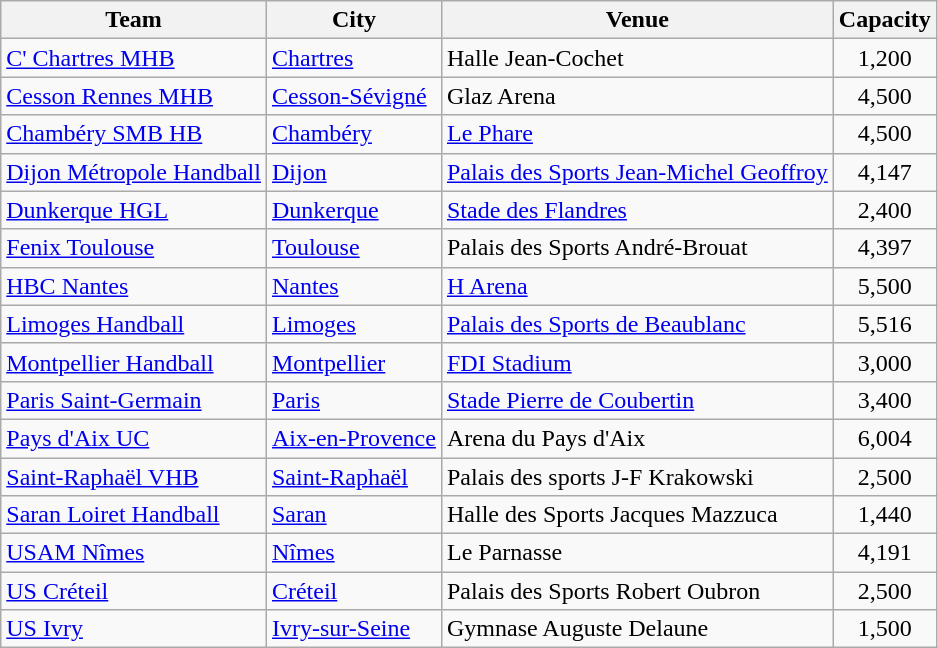<table class="wikitable sortable">
<tr>
<th>Team</th>
<th>City</th>
<th>Venue</th>
<th>Capacity</th>
</tr>
<tr>
<td><a href='#'>C' Chartres MHB</a></td>
<td><a href='#'>Chartres</a></td>
<td>Halle Jean-Cochet</td>
<td align="center">1,200</td>
</tr>
<tr>
<td><a href='#'>Cesson Rennes MHB</a></td>
<td><a href='#'>Cesson-Sévigné</a></td>
<td>Glaz Arena</td>
<td align="center">4,500</td>
</tr>
<tr>
<td><a href='#'>Chambéry SMB HB</a></td>
<td><a href='#'>Chambéry</a></td>
<td><a href='#'>Le Phare</a></td>
<td align="center">4,500</td>
</tr>
<tr>
<td><a href='#'>Dijon Métropole Handball</a></td>
<td><a href='#'>Dijon</a></td>
<td><a href='#'>Palais des Sports Jean-Michel Geoffroy</a></td>
<td align="center">4,147</td>
</tr>
<tr>
<td><a href='#'>Dunkerque HGL</a></td>
<td><a href='#'>Dunkerque</a></td>
<td><a href='#'>Stade des Flandres</a></td>
<td align="center">2,400</td>
</tr>
<tr>
<td><a href='#'>Fenix Toulouse</a></td>
<td><a href='#'>Toulouse</a></td>
<td>Palais des Sports André-Brouat</td>
<td align="center">4,397</td>
</tr>
<tr>
<td><a href='#'>HBC Nantes</a></td>
<td><a href='#'>Nantes</a></td>
<td><a href='#'>H Arena</a></td>
<td align="center">5,500</td>
</tr>
<tr>
<td><a href='#'>Limoges Handball</a></td>
<td><a href='#'>Limoges</a></td>
<td><a href='#'>Palais des Sports de Beaublanc</a></td>
<td align="center">5,516</td>
</tr>
<tr>
<td><a href='#'>Montpellier Handball</a></td>
<td><a href='#'>Montpellier</a></td>
<td><a href='#'>FDI Stadium</a></td>
<td align="center">3,000</td>
</tr>
<tr>
<td><a href='#'>Paris Saint-Germain</a></td>
<td><a href='#'>Paris</a></td>
<td><a href='#'>Stade Pierre de Coubertin</a></td>
<td align="center">3,400</td>
</tr>
<tr>
<td><a href='#'>Pays d'Aix UC</a></td>
<td><a href='#'>Aix-en-Provence</a></td>
<td>Arena du Pays d'Aix</td>
<td align="center">6,004</td>
</tr>
<tr>
<td><a href='#'>Saint-Raphaël VHB</a></td>
<td><a href='#'>Saint-Raphaël</a></td>
<td>Palais des sports J-F Krakowski</td>
<td align="center">2,500</td>
</tr>
<tr>
<td><a href='#'>Saran Loiret Handball</a></td>
<td><a href='#'>Saran</a></td>
<td>Halle des Sports Jacques Mazzuca</td>
<td align="center">1,440</td>
</tr>
<tr>
<td><a href='#'>USAM Nîmes</a></td>
<td><a href='#'>Nîmes</a></td>
<td>Le Parnasse</td>
<td align="center">4,191</td>
</tr>
<tr>
<td><a href='#'>US Créteil</a></td>
<td><a href='#'>Créteil</a></td>
<td>Palais des Sports Robert Oubron</td>
<td align="center">2,500</td>
</tr>
<tr>
<td><a href='#'>US Ivry</a></td>
<td><a href='#'>Ivry-sur-Seine</a></td>
<td>Gymnase Auguste Delaune</td>
<td align="center">1,500</td>
</tr>
</table>
